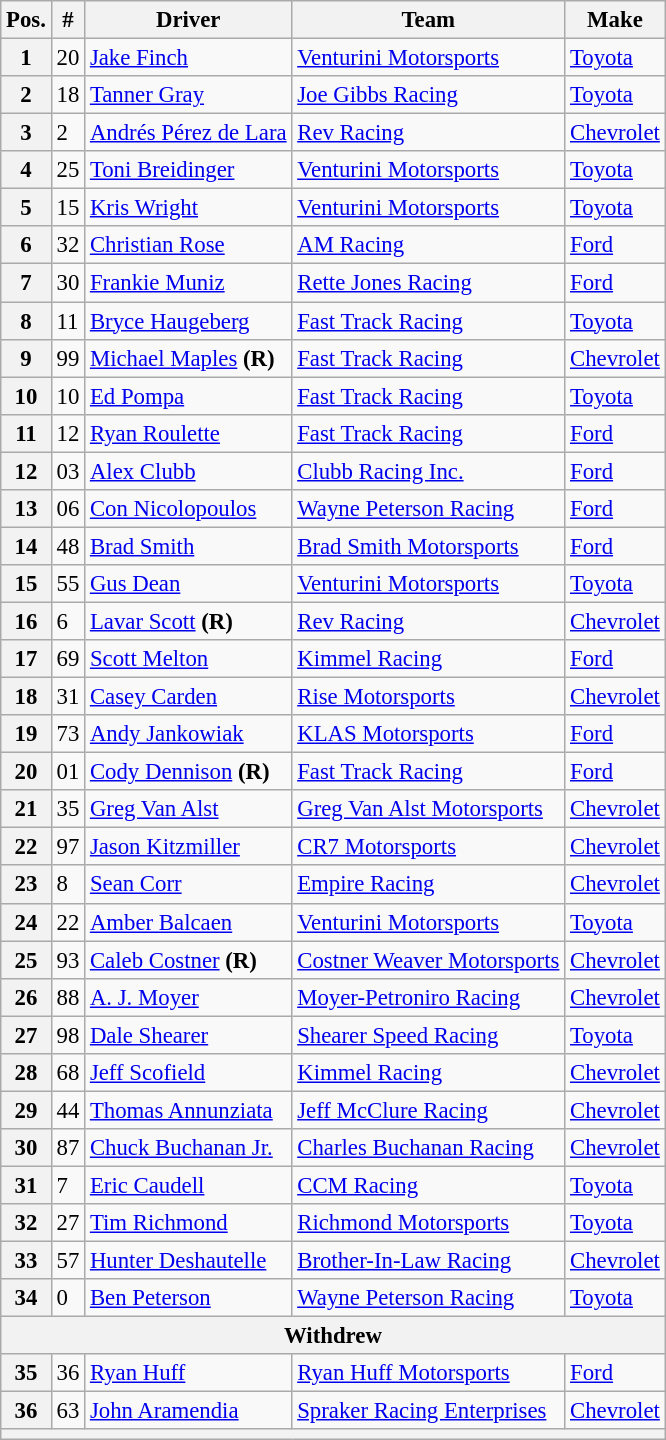<table class="wikitable" style="font-size:95%">
<tr>
<th>Pos.</th>
<th>#</th>
<th>Driver</th>
<th>Team</th>
<th>Make</th>
</tr>
<tr>
<th>1</th>
<td>20</td>
<td><a href='#'>Jake Finch</a></td>
<td><a href='#'>Venturini Motorsports</a></td>
<td><a href='#'>Toyota</a></td>
</tr>
<tr>
<th>2</th>
<td>18</td>
<td><a href='#'>Tanner Gray</a></td>
<td><a href='#'>Joe Gibbs Racing</a></td>
<td><a href='#'>Toyota</a></td>
</tr>
<tr>
<th>3</th>
<td>2</td>
<td><a href='#'>Andrés Pérez de Lara</a></td>
<td><a href='#'>Rev Racing</a></td>
<td><a href='#'>Chevrolet</a></td>
</tr>
<tr>
<th>4</th>
<td>25</td>
<td><a href='#'>Toni Breidinger</a></td>
<td><a href='#'>Venturini Motorsports</a></td>
<td><a href='#'>Toyota</a></td>
</tr>
<tr>
<th>5</th>
<td>15</td>
<td><a href='#'>Kris Wright</a></td>
<td><a href='#'>Venturini Motorsports</a></td>
<td><a href='#'>Toyota</a></td>
</tr>
<tr>
<th>6</th>
<td>32</td>
<td><a href='#'>Christian Rose</a></td>
<td><a href='#'>AM Racing</a></td>
<td><a href='#'>Ford</a></td>
</tr>
<tr>
<th>7</th>
<td>30</td>
<td><a href='#'>Frankie Muniz</a></td>
<td><a href='#'>Rette Jones Racing</a></td>
<td><a href='#'>Ford</a></td>
</tr>
<tr>
<th>8</th>
<td>11</td>
<td><a href='#'>Bryce Haugeberg</a></td>
<td><a href='#'>Fast Track Racing</a></td>
<td><a href='#'>Toyota</a></td>
</tr>
<tr>
<th>9</th>
<td>99</td>
<td><a href='#'>Michael Maples</a> <strong>(R)</strong></td>
<td><a href='#'>Fast Track Racing</a></td>
<td><a href='#'>Chevrolet</a></td>
</tr>
<tr>
<th>10</th>
<td>10</td>
<td><a href='#'>Ed Pompa</a></td>
<td><a href='#'>Fast Track Racing</a></td>
<td><a href='#'>Toyota</a></td>
</tr>
<tr>
<th>11</th>
<td>12</td>
<td><a href='#'>Ryan Roulette</a></td>
<td><a href='#'>Fast Track Racing</a></td>
<td><a href='#'>Ford</a></td>
</tr>
<tr>
<th>12</th>
<td>03</td>
<td><a href='#'>Alex Clubb</a></td>
<td><a href='#'>Clubb Racing Inc.</a></td>
<td><a href='#'>Ford</a></td>
</tr>
<tr>
<th>13</th>
<td>06</td>
<td><a href='#'>Con Nicolopoulos</a></td>
<td><a href='#'>Wayne Peterson Racing</a></td>
<td><a href='#'>Ford</a></td>
</tr>
<tr>
<th>14</th>
<td>48</td>
<td><a href='#'>Brad Smith</a></td>
<td><a href='#'>Brad Smith Motorsports</a></td>
<td><a href='#'>Ford</a></td>
</tr>
<tr>
<th>15</th>
<td>55</td>
<td><a href='#'>Gus Dean</a></td>
<td><a href='#'>Venturini Motorsports</a></td>
<td><a href='#'>Toyota</a></td>
</tr>
<tr>
<th>16</th>
<td>6</td>
<td><a href='#'>Lavar Scott</a> <strong>(R)</strong></td>
<td><a href='#'>Rev Racing</a></td>
<td><a href='#'>Chevrolet</a></td>
</tr>
<tr>
<th>17</th>
<td>69</td>
<td><a href='#'>Scott Melton</a></td>
<td><a href='#'>Kimmel Racing</a></td>
<td><a href='#'>Ford</a></td>
</tr>
<tr>
<th>18</th>
<td>31</td>
<td><a href='#'>Casey Carden</a></td>
<td><a href='#'>Rise Motorsports</a></td>
<td><a href='#'>Chevrolet</a></td>
</tr>
<tr>
<th>19</th>
<td>73</td>
<td><a href='#'>Andy Jankowiak</a></td>
<td><a href='#'>KLAS Motorsports</a></td>
<td><a href='#'>Ford</a></td>
</tr>
<tr>
<th>20</th>
<td>01</td>
<td><a href='#'>Cody Dennison</a> <strong>(R)</strong></td>
<td><a href='#'>Fast Track Racing</a></td>
<td><a href='#'>Ford</a></td>
</tr>
<tr>
<th>21</th>
<td>35</td>
<td><a href='#'>Greg Van Alst</a></td>
<td><a href='#'>Greg Van Alst Motorsports</a></td>
<td><a href='#'>Chevrolet</a></td>
</tr>
<tr>
<th>22</th>
<td>97</td>
<td><a href='#'>Jason Kitzmiller</a></td>
<td><a href='#'>CR7 Motorsports</a></td>
<td><a href='#'>Chevrolet</a></td>
</tr>
<tr>
<th>23</th>
<td>8</td>
<td><a href='#'>Sean Corr</a></td>
<td><a href='#'>Empire Racing</a></td>
<td><a href='#'>Chevrolet</a></td>
</tr>
<tr>
<th>24</th>
<td>22</td>
<td><a href='#'>Amber Balcaen</a></td>
<td><a href='#'>Venturini Motorsports</a></td>
<td><a href='#'>Toyota</a></td>
</tr>
<tr>
<th>25</th>
<td>93</td>
<td><a href='#'>Caleb Costner</a> <strong>(R)</strong></td>
<td><a href='#'>Costner Weaver Motorsports</a></td>
<td><a href='#'>Chevrolet</a></td>
</tr>
<tr>
<th>26</th>
<td>88</td>
<td><a href='#'>A. J. Moyer</a></td>
<td><a href='#'>Moyer-Petroniro Racing</a></td>
<td><a href='#'>Chevrolet</a></td>
</tr>
<tr>
<th>27</th>
<td>98</td>
<td><a href='#'>Dale Shearer</a></td>
<td><a href='#'>Shearer Speed Racing</a></td>
<td><a href='#'>Toyota</a></td>
</tr>
<tr>
<th>28</th>
<td>68</td>
<td><a href='#'>Jeff Scofield</a></td>
<td><a href='#'>Kimmel Racing</a></td>
<td><a href='#'>Chevrolet</a></td>
</tr>
<tr>
<th>29</th>
<td>44</td>
<td><a href='#'>Thomas Annunziata</a></td>
<td><a href='#'>Jeff McClure Racing</a></td>
<td><a href='#'>Chevrolet</a></td>
</tr>
<tr>
<th>30</th>
<td>87</td>
<td><a href='#'>Chuck Buchanan Jr.</a></td>
<td><a href='#'>Charles Buchanan Racing</a></td>
<td><a href='#'>Chevrolet</a></td>
</tr>
<tr>
<th>31</th>
<td>7</td>
<td><a href='#'>Eric Caudell</a></td>
<td><a href='#'>CCM Racing</a></td>
<td><a href='#'>Toyota</a></td>
</tr>
<tr>
<th>32</th>
<td>27</td>
<td><a href='#'>Tim Richmond</a></td>
<td><a href='#'>Richmond Motorsports</a></td>
<td><a href='#'>Toyota</a></td>
</tr>
<tr>
<th>33</th>
<td>57</td>
<td><a href='#'>Hunter Deshautelle</a></td>
<td><a href='#'>Brother-In-Law Racing</a></td>
<td><a href='#'>Chevrolet</a></td>
</tr>
<tr>
<th>34</th>
<td>0</td>
<td><a href='#'>Ben Peterson</a></td>
<td><a href='#'>Wayne Peterson Racing</a></td>
<td><a href='#'>Toyota</a></td>
</tr>
<tr>
<th colspan="5">Withdrew</th>
</tr>
<tr>
<th>35</th>
<td>36</td>
<td><a href='#'>Ryan Huff</a></td>
<td><a href='#'>Ryan Huff Motorsports</a></td>
<td><a href='#'>Ford</a></td>
</tr>
<tr>
<th>36</th>
<td>63</td>
<td><a href='#'>John Aramendia</a></td>
<td><a href='#'>Spraker Racing Enterprises</a></td>
<td><a href='#'>Chevrolet</a></td>
</tr>
<tr>
<th colspan="5"></th>
</tr>
</table>
